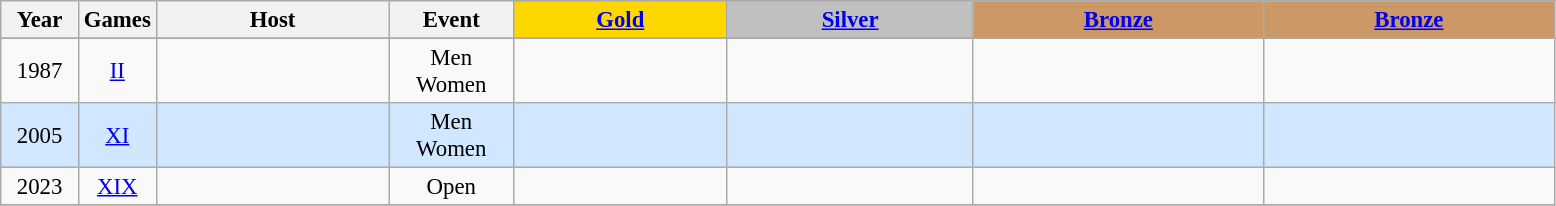<table class="wikitable" style="text-align: center; font-size:95%;">
<tr>
<th rowspan="2" style="width:5%;">Year</th>
<th rowspan="2" style="width:5%;">Games</th>
<th rowspan="2" style="width:15%;">Host</th>
<th rowspan="2" style="width:8%;">Event</th>
</tr>
<tr>
<th style="background-color: gold"><a href='#'>Gold</a></th>
<th style="background-color: silver"><a href='#'>Silver</a></th>
<th style="background-color: #CC9966"><a href='#'>Bronze</a></th>
<th style="background-color: #CC9966"><a href='#'>Bronze</a></th>
</tr>
<tr>
</tr>
<tr>
<td>1987</td>
<td align=center><a href='#'>II</a></td>
<td align="left"></td>
<td>Men <br> Women</td>
<td align="left"> <br> </td>
<td align="left"> <br> </td>
<td align="left"> <br> </td>
<td></td>
</tr>
<tr style="text-align:center; background:#d0e7ff;">
<td>2005</td>
<td align=center><a href='#'>XI</a></td>
<td align="left"></td>
<td>Men <br> Women</td>
<td align="left"> <br> </td>
<td align="left"> <br>  <br></td>
<td align="left"> <br> </td>
<td align="left"> <br> </td>
</tr>
<tr>
<td>2023</td>
<td align=center><a href='#'>XIX</a></td>
<td align="left"></td>
<td>Open</td>
<td align="left"></td>
<td align="left"></td>
<td align="left"></td>
<td align="left"></td>
</tr>
<tr>
</tr>
</table>
